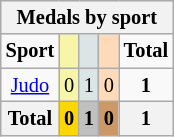<table class="wikitable" style=font-size:85%;float:center;text-align:center>
<tr style="background:#efefef;">
<th colspan=5><strong>Medals by sport</strong></th>
</tr>
<tr align=center>
<td><strong>Sport</strong></td>
<td bgcolor=#f7f6a8></td>
<td bgcolor=#dce5e5></td>
<td bgcolor=#ffdab9></td>
<td><strong>Total</strong></td>
</tr>
<tr align=center>
<td><a href='#'>Judo</a></td>
<td style="background:#F7F6A8;">0</td>
<td style="background:#DCE5E5;">1</td>
<td style="background:#FFDAB9;">0</td>
<td><strong>1</strong></td>
</tr>
<tr align=center>
<th><strong>Total</strong></th>
<th style="background:gold;"><strong>0</strong></th>
<th style="background:silver;"><strong>1</strong></th>
<th style="background:#c96;"><strong>0</strong></th>
<th><strong>1</strong></th>
</tr>
</table>
